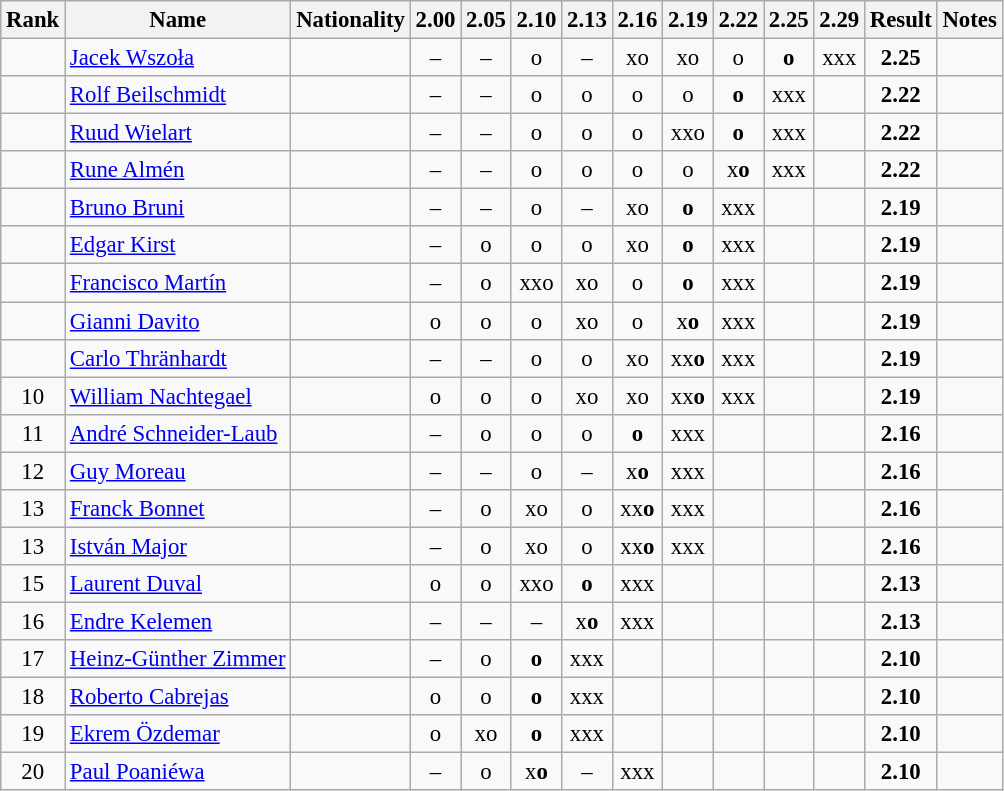<table class="wikitable sortable" style="text-align:center;font-size:95%">
<tr>
<th>Rank</th>
<th>Name</th>
<th>Nationality</th>
<th>2.00</th>
<th>2.05</th>
<th>2.10</th>
<th>2.13</th>
<th>2.16</th>
<th>2.19</th>
<th>2.22</th>
<th>2.25</th>
<th>2.29</th>
<th>Result</th>
<th>Notes</th>
</tr>
<tr>
<td></td>
<td align="left"><a href='#'>Jacek Wszoła</a></td>
<td align=left></td>
<td>–</td>
<td>–</td>
<td>o</td>
<td>–</td>
<td>xo</td>
<td>xo</td>
<td>o</td>
<td><strong>o</strong></td>
<td>xxx</td>
<td><strong>2.25</strong></td>
<td></td>
</tr>
<tr>
<td></td>
<td align="left"><a href='#'>Rolf Beilschmidt</a></td>
<td align=left></td>
<td>–</td>
<td>–</td>
<td>o</td>
<td>o</td>
<td>o</td>
<td>o</td>
<td><strong>o</strong></td>
<td>xxx</td>
<td></td>
<td><strong>2.22</strong></td>
<td></td>
</tr>
<tr>
<td></td>
<td align="left"><a href='#'>Ruud Wielart</a></td>
<td align=left></td>
<td>–</td>
<td>–</td>
<td>o</td>
<td>o</td>
<td>o</td>
<td>xxo</td>
<td><strong>o</strong></td>
<td>xxx</td>
<td></td>
<td><strong>2.22</strong></td>
<td></td>
</tr>
<tr>
<td></td>
<td align="left"><a href='#'>Rune Almén</a></td>
<td align=left></td>
<td>–</td>
<td>–</td>
<td>o</td>
<td>o</td>
<td>o</td>
<td>o</td>
<td>x<strong>o</strong></td>
<td>xxx</td>
<td></td>
<td><strong>2.22</strong></td>
<td></td>
</tr>
<tr>
<td></td>
<td align="left"><a href='#'>Bruno Bruni</a></td>
<td align=left></td>
<td>–</td>
<td>–</td>
<td>o</td>
<td>–</td>
<td>xo</td>
<td><strong>o</strong></td>
<td>xxx</td>
<td></td>
<td></td>
<td><strong>2.19</strong></td>
<td></td>
</tr>
<tr>
<td></td>
<td align="left"><a href='#'>Edgar Kirst</a></td>
<td align=left></td>
<td>–</td>
<td>o</td>
<td>o</td>
<td>o</td>
<td>xo</td>
<td><strong>o</strong></td>
<td>xxx</td>
<td></td>
<td></td>
<td><strong>2.19</strong></td>
<td></td>
</tr>
<tr>
<td></td>
<td align="left"><a href='#'>Francisco Martín</a></td>
<td align=left></td>
<td>–</td>
<td>o</td>
<td>xxo</td>
<td>xo</td>
<td>o</td>
<td><strong>o</strong></td>
<td>xxx</td>
<td></td>
<td></td>
<td><strong>2.19</strong></td>
<td></td>
</tr>
<tr>
<td></td>
<td align="left"><a href='#'>Gianni Davito</a></td>
<td align=left></td>
<td>o</td>
<td>o</td>
<td>o</td>
<td>xo</td>
<td>o</td>
<td>x<strong>o</strong></td>
<td>xxx</td>
<td></td>
<td></td>
<td><strong>2.19</strong></td>
<td></td>
</tr>
<tr>
<td></td>
<td align="left"><a href='#'>Carlo Thränhardt</a></td>
<td align=left></td>
<td>–</td>
<td>–</td>
<td>o</td>
<td>o</td>
<td>xo</td>
<td>xx<strong>o</strong></td>
<td>xxx</td>
<td></td>
<td></td>
<td><strong>2.19</strong></td>
<td></td>
</tr>
<tr>
<td>10</td>
<td align="left"><a href='#'>William Nachtegael</a></td>
<td align=left></td>
<td>o</td>
<td>o</td>
<td>o</td>
<td>xo</td>
<td>xo</td>
<td>xx<strong>o</strong></td>
<td>xxx</td>
<td></td>
<td></td>
<td><strong>2.19</strong></td>
<td></td>
</tr>
<tr>
<td>11</td>
<td align="left"><a href='#'>André Schneider-Laub</a></td>
<td align=left></td>
<td>–</td>
<td>o</td>
<td>o</td>
<td>o</td>
<td><strong>o</strong></td>
<td>xxx</td>
<td></td>
<td></td>
<td></td>
<td><strong>2.16</strong></td>
<td></td>
</tr>
<tr>
<td>12</td>
<td align="left"><a href='#'>Guy Moreau</a></td>
<td align=left></td>
<td>–</td>
<td>–</td>
<td>o</td>
<td>–</td>
<td>x<strong>o</strong></td>
<td>xxx</td>
<td></td>
<td></td>
<td></td>
<td><strong>2.16</strong></td>
<td></td>
</tr>
<tr>
<td>13</td>
<td align="left"><a href='#'>Franck Bonnet</a></td>
<td align=left></td>
<td>–</td>
<td>o</td>
<td>xo</td>
<td>o</td>
<td>xx<strong>o</strong></td>
<td>xxx</td>
<td></td>
<td></td>
<td></td>
<td><strong>2.16</strong></td>
<td></td>
</tr>
<tr>
<td>13</td>
<td align="left"><a href='#'>István Major</a></td>
<td align=left></td>
<td>–</td>
<td>o</td>
<td>xo</td>
<td>o</td>
<td>xx<strong>o</strong></td>
<td>xxx</td>
<td></td>
<td></td>
<td></td>
<td><strong>2.16</strong></td>
<td></td>
</tr>
<tr>
<td>15</td>
<td align="left"><a href='#'>Laurent Duval</a></td>
<td align=left></td>
<td>o</td>
<td>o</td>
<td>xxo</td>
<td><strong>o</strong></td>
<td>xxx</td>
<td></td>
<td></td>
<td></td>
<td></td>
<td><strong>2.13</strong></td>
<td></td>
</tr>
<tr>
<td>16</td>
<td align="left"><a href='#'>Endre Kelemen</a></td>
<td align=left></td>
<td>–</td>
<td>–</td>
<td>–</td>
<td>x<strong>o</strong></td>
<td>xxx</td>
<td></td>
<td></td>
<td></td>
<td></td>
<td><strong>2.13</strong></td>
<td></td>
</tr>
<tr>
<td>17</td>
<td align="left"><a href='#'>Heinz-Günther Zimmer</a></td>
<td align=left></td>
<td>–</td>
<td>o</td>
<td><strong>o</strong></td>
<td>xxx</td>
<td></td>
<td></td>
<td></td>
<td></td>
<td></td>
<td><strong>2.10</strong></td>
<td></td>
</tr>
<tr>
<td>18</td>
<td align="left"><a href='#'>Roberto Cabrejas</a></td>
<td align=left></td>
<td>o</td>
<td>o</td>
<td><strong>o</strong></td>
<td>xxx</td>
<td></td>
<td></td>
<td></td>
<td></td>
<td></td>
<td><strong>2.10</strong></td>
<td></td>
</tr>
<tr>
<td>19</td>
<td align="left"><a href='#'>Ekrem Özdemar</a></td>
<td align=left></td>
<td>o</td>
<td>xo</td>
<td><strong>o</strong></td>
<td>xxx</td>
<td></td>
<td></td>
<td></td>
<td></td>
<td></td>
<td><strong>2.10</strong></td>
<td></td>
</tr>
<tr>
<td>20</td>
<td align="left"><a href='#'>Paul Poaniéwa</a></td>
<td align=left></td>
<td>–</td>
<td>o</td>
<td>x<strong>o</strong></td>
<td>–</td>
<td>xxx</td>
<td></td>
<td></td>
<td></td>
<td></td>
<td><strong>2.10</strong></td>
<td></td>
</tr>
</table>
